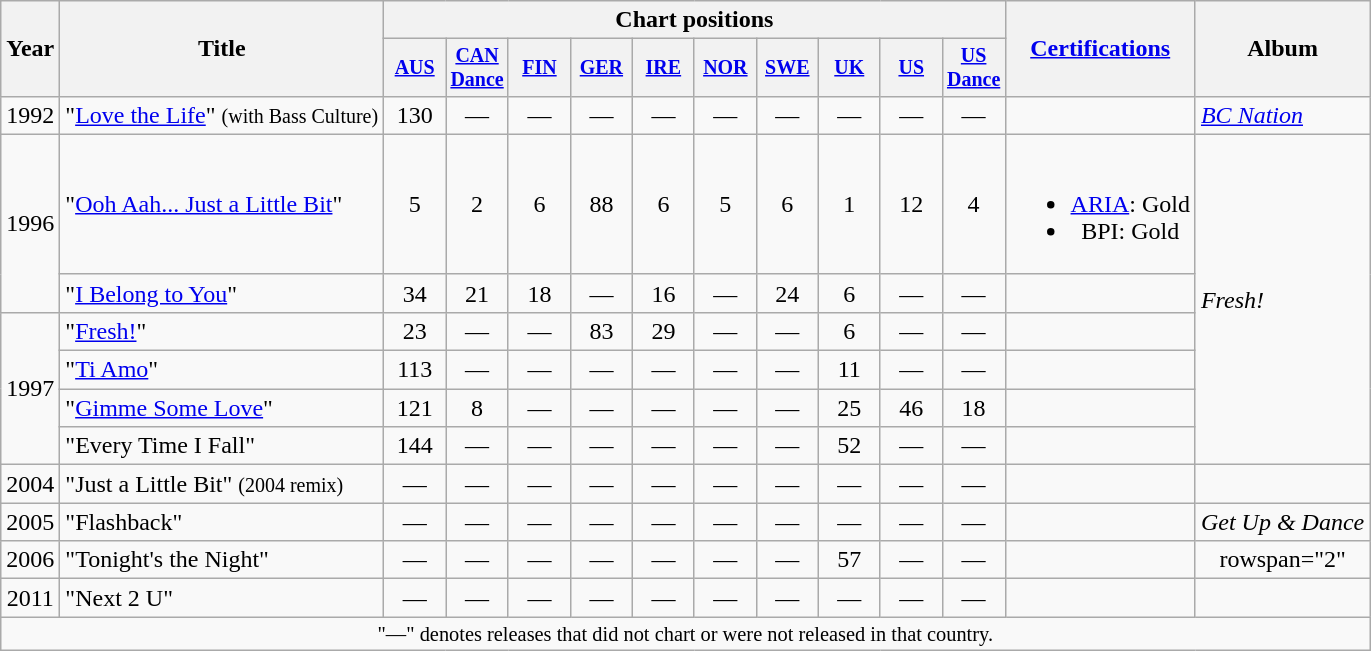<table class="wikitable" style=text-align:center;>
<tr>
<th rowspan="2">Year</th>
<th rowspan="2">Title</th>
<th colspan="10">Chart positions</th>
<th rowspan="2"><a href='#'>Certifications</a></th>
<th rowspan="2">Album</th>
</tr>
<tr style="font-size:smaller;">
<th width="35"><a href='#'>AUS</a><br></th>
<th width="35"><a href='#'>CAN<br>Dance</a></th>
<th width="35"><a href='#'>FIN</a><br></th>
<th width="35"><a href='#'>GER</a><br></th>
<th width="35"><a href='#'>IRE</a><br></th>
<th width="35"><a href='#'>NOR</a><br></th>
<th width="35"><a href='#'>SWE</a><br></th>
<th width="35"><a href='#'>UK</a><br></th>
<th width="35"><a href='#'>US</a></th>
<th width="35"><a href='#'>US<br>Dance</a></th>
</tr>
<tr>
<td>1992</td>
<td align="left">"<a href='#'>Love the Life</a>" <small>(with Bass Culture)</small></td>
<td>130</td>
<td>—</td>
<td>—</td>
<td>—</td>
<td>—</td>
<td>—</td>
<td>—</td>
<td>—</td>
<td>—</td>
<td>—</td>
<td></td>
<td align="left"><em><a href='#'>BC Nation</a></em></td>
</tr>
<tr>
<td rowspan="2">1996</td>
<td align="left">"<a href='#'>Ooh Aah... Just a Little Bit</a>"</td>
<td>5</td>
<td>2</td>
<td>6</td>
<td>88</td>
<td>6</td>
<td>5</td>
<td>6</td>
<td>1</td>
<td>12</td>
<td>4</td>
<td><br><ul><li><a href='#'>ARIA</a>: Gold</li><li>BPI: Gold</li></ul></td>
<td align="left" rowspan="6"><em>Fresh!</em></td>
</tr>
<tr>
<td align="left">"<a href='#'>I Belong to You</a>"</td>
<td>34</td>
<td>21</td>
<td>18</td>
<td>—</td>
<td>16</td>
<td>—</td>
<td>24</td>
<td>6</td>
<td>—</td>
<td>—</td>
<td></td>
</tr>
<tr>
<td rowspan="4">1997</td>
<td align="left">"<a href='#'>Fresh!</a>"</td>
<td>23</td>
<td>—</td>
<td>—</td>
<td>83</td>
<td>29</td>
<td>—</td>
<td>—</td>
<td>6</td>
<td>—</td>
<td>—</td>
<td></td>
</tr>
<tr>
<td align="left">"<a href='#'>Ti Amo</a>"</td>
<td>113</td>
<td>—</td>
<td>—</td>
<td>—</td>
<td>—</td>
<td>—</td>
<td>—</td>
<td>11</td>
<td>—</td>
<td>—</td>
<td></td>
</tr>
<tr>
<td align="left">"<a href='#'>Gimme Some Love</a>"</td>
<td>121</td>
<td>8</td>
<td>—</td>
<td>—</td>
<td>—</td>
<td>—</td>
<td>—</td>
<td>25</td>
<td>46</td>
<td>18</td>
<td></td>
</tr>
<tr>
<td align="left">"Every Time I Fall"</td>
<td>144</td>
<td>—</td>
<td>—</td>
<td>—</td>
<td>—</td>
<td>—</td>
<td>—</td>
<td>52</td>
<td>—</td>
<td>—</td>
<td></td>
</tr>
<tr>
<td>2004</td>
<td align="left">"Just a Little Bit" <small>(2004 remix)</small></td>
<td>—</td>
<td>—</td>
<td>—</td>
<td>—</td>
<td>—</td>
<td>—</td>
<td>—</td>
<td>—</td>
<td>—</td>
<td>—</td>
<td></td>
<td></td>
</tr>
<tr>
<td>2005</td>
<td align="left">"Flashback"</td>
<td>—</td>
<td>—</td>
<td>—</td>
<td>—</td>
<td>—</td>
<td>—</td>
<td>—</td>
<td>—</td>
<td>—</td>
<td>—</td>
<td></td>
<td align="left"><em>Get Up & Dance</em></td>
</tr>
<tr>
<td>2006</td>
<td align="left">"Tonight's the Night"</td>
<td>—</td>
<td>—</td>
<td>—</td>
<td>—</td>
<td>—</td>
<td>—</td>
<td>—</td>
<td>57</td>
<td>—</td>
<td>—</td>
<td></td>
<td>rowspan="2" </td>
</tr>
<tr>
<td>2011</td>
<td align="left">"Next 2 U"</td>
<td>—</td>
<td>—</td>
<td>—</td>
<td>—</td>
<td>—</td>
<td>—</td>
<td>—</td>
<td>—</td>
<td>—</td>
<td>—</td>
<td></td>
</tr>
<tr>
<td colspan="17" style="text-align:center; font-size:85%;">"—" denotes releases that did not chart or were not released in that country.</td>
</tr>
</table>
